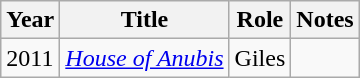<table class="wikitable sortable">
<tr>
<th>Year</th>
<th>Title</th>
<th>Role</th>
<th class="unsortable">Notes</th>
</tr>
<tr>
<td>2011</td>
<td><em><a href='#'>House of Anubis</a></em></td>
<td>Giles</td>
<td></td>
</tr>
</table>
